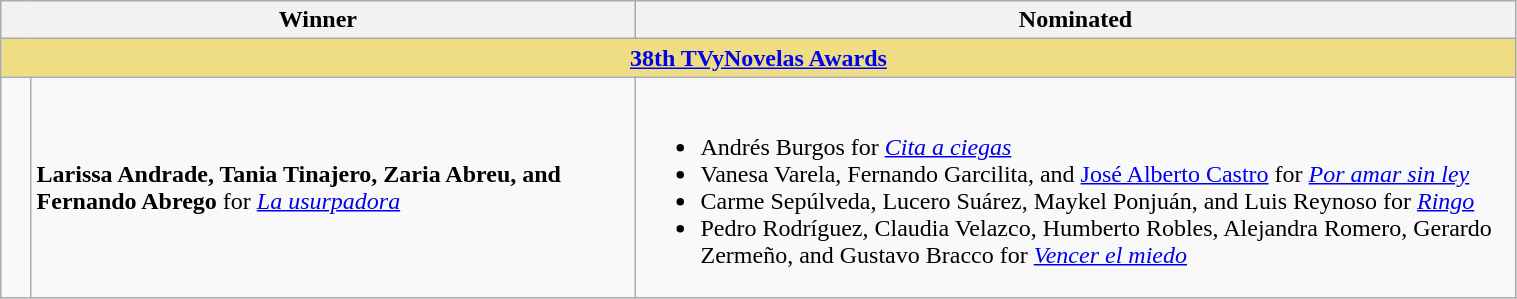<table class="wikitable" width=80%>
<tr align=center>
<th width="150px;" colspan=2; align="center">Winner</th>
<th width="580px;" align="center">Nominated</th>
</tr>
<tr>
<th colspan=9 style="background:#EEDD82;"  align="center"><strong><a href='#'>38th TVyNovelas Awards</a></strong></th>
</tr>
<tr>
<td width=2%></td>
<td><strong>Larissa Andrade, Tania Tinajero, Zaria Abreu, and Fernando Abrego</strong> for <em><a href='#'>La usurpadora</a></em></td>
<td><br><ul><li>Andrés Burgos for <em><a href='#'>Cita a ciegas</a></em></li><li>Vanesa Varela, Fernando Garcilita, and <a href='#'>José Alberto Castro</a> for <em><a href='#'>Por amar sin ley</a></em></li><li>Carme Sepúlveda, Lucero Suárez, Maykel Ponjuán, and Luis Reynoso for <em><a href='#'>Ringo</a></em></li><li>Pedro Rodríguez, Claudia Velazco, Humberto Robles, Alejandra Romero, Gerardo Zermeño, and Gustavo Bracco for <em><a href='#'>Vencer el miedo</a></em></li></ul></td>
</tr>
</table>
